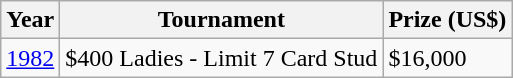<table class="wikitable">
<tr>
<th>Year</th>
<th>Tournament</th>
<th>Prize (US$)</th>
</tr>
<tr>
<td><a href='#'>1982</a></td>
<td>$400 Ladies - Limit 7 Card Stud</td>
<td>$16,000</td>
</tr>
</table>
